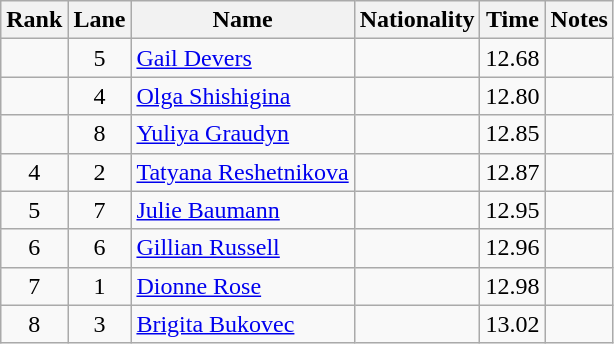<table class="wikitable sortable" style="text-align:center">
<tr>
<th>Rank</th>
<th>Lane</th>
<th>Name</th>
<th>Nationality</th>
<th>Time</th>
<th>Notes</th>
</tr>
<tr>
<td></td>
<td>5</td>
<td align="left"><a href='#'>Gail Devers</a></td>
<td align=left></td>
<td>12.68</td>
<td></td>
</tr>
<tr>
<td></td>
<td>4</td>
<td align="left"><a href='#'>Olga Shishigina</a></td>
<td align=left></td>
<td>12.80</td>
<td></td>
</tr>
<tr>
<td></td>
<td>8</td>
<td align="left"><a href='#'>Yuliya Graudyn</a></td>
<td align=left></td>
<td>12.85</td>
<td></td>
</tr>
<tr>
<td>4</td>
<td>2</td>
<td align="left"><a href='#'>Tatyana Reshetnikova</a></td>
<td align=left></td>
<td>12.87</td>
<td></td>
</tr>
<tr>
<td>5</td>
<td>7</td>
<td align="left"><a href='#'>Julie Baumann</a></td>
<td align=left></td>
<td>12.95</td>
<td></td>
</tr>
<tr>
<td>6</td>
<td>6</td>
<td align="left"><a href='#'>Gillian Russell</a></td>
<td align=left></td>
<td>12.96</td>
<td></td>
</tr>
<tr>
<td>7</td>
<td>1</td>
<td align="left"><a href='#'>Dionne Rose</a></td>
<td align=left></td>
<td>12.98</td>
<td></td>
</tr>
<tr>
<td>8</td>
<td>3</td>
<td align="left"><a href='#'>Brigita Bukovec</a></td>
<td align=left></td>
<td>13.02</td>
<td></td>
</tr>
</table>
